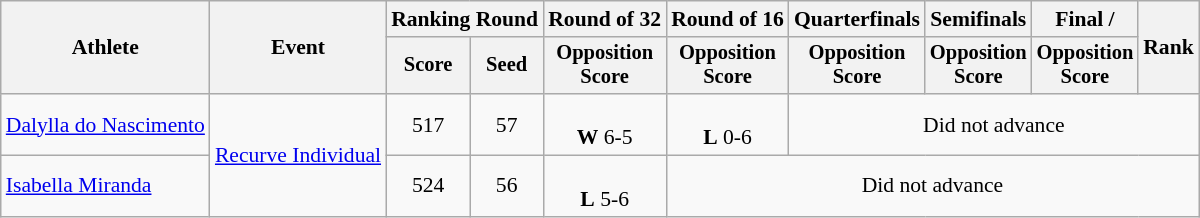<table class="wikitable" style="font-size:90%">
<tr>
<th rowspan="2">Athlete</th>
<th rowspan="2">Event</th>
<th colspan="2">Ranking Round</th>
<th>Round of 32</th>
<th>Round of 16</th>
<th>Quarterfinals</th>
<th>Semifinals</th>
<th>Final / </th>
<th rowspan="2">Rank</th>
</tr>
<tr style="font-size:95%">
<th>Score</th>
<th>Seed</th>
<th>Opposition<br>Score</th>
<th>Opposition<br>Score</th>
<th>Opposition<br>Score</th>
<th>Opposition<br>Score</th>
<th>Opposition<br>Score</th>
</tr>
<tr align=center>
<td align=left><a href='#'>Dalylla do Nascimento</a></td>
<td align=left rowspan=2><a href='#'>Recurve Individual</a></td>
<td>517</td>
<td>57</td>
<td><br><strong>W</strong> 6-5</td>
<td><br><strong>L</strong> 0-6</td>
<td colspan=4>Did not advance</td>
</tr>
<tr align=center>
<td align=left><a href='#'>Isabella Miranda</a></td>
<td>524</td>
<td>56</td>
<td><br><strong>L</strong> 5-6</td>
<td colspan=5>Did not advance</td>
</tr>
</table>
